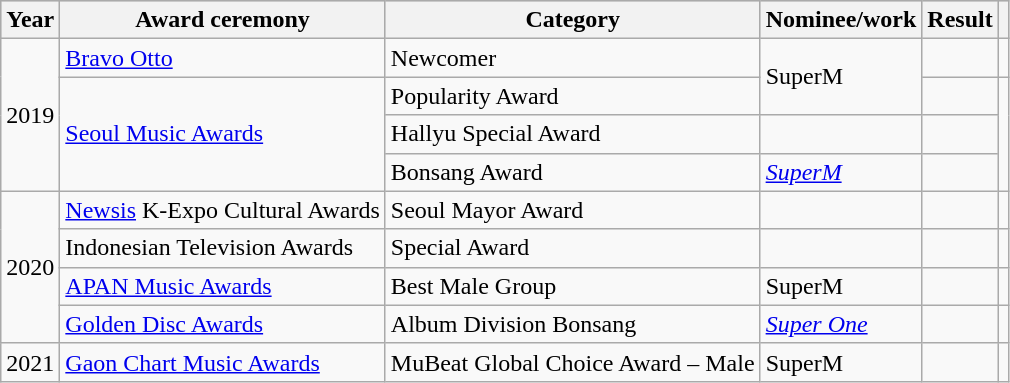<table class="wikitable sortable plainrowheaders">
<tr style="background:#ccc; text-align:center;">
<th scope="col">Year</th>
<th scope="col">Award ceremony</th>
<th scope="col">Category</th>
<th scope="col">Nominee/work</th>
<th scope="col">Result</th>
<th scope="col" class="unsortable"></th>
</tr>
<tr>
<td rowspan="4">2019</td>
<td><a href='#'>Bravo Otto</a></td>
<td>Newcomer</td>
<td rowspan="2">SuperM</td>
<td></td>
<td></td>
</tr>
<tr>
<td rowspan="3"><a href='#'>Seoul Music Awards</a></td>
<td>Popularity Award</td>
<td></td>
<td rowspan="3"></td>
</tr>
<tr>
<td>Hallyu Special Award</td>
<td></td>
<td></td>
</tr>
<tr>
<td>Bonsang Award</td>
<td><em><a href='#'>SuperM</a></em></td>
<td></td>
</tr>
<tr>
<td rowspan="4">2020</td>
<td><a href='#'>Newsis</a> K-Expo Cultural Awards</td>
<td>Seoul Mayor Award</td>
<td></td>
<td></td>
<td></td>
</tr>
<tr>
<td>Indonesian Television Awards</td>
<td>Special Award</td>
<td></td>
<td></td>
<td></td>
</tr>
<tr>
<td><a href='#'>APAN Music Awards</a></td>
<td>Best Male Group</td>
<td>SuperM</td>
<td></td>
<td></td>
</tr>
<tr>
<td><a href='#'>Golden Disc Awards</a></td>
<td>Album Division Bonsang</td>
<td><em><a href='#'>Super One</a></em></td>
<td></td>
<td></td>
</tr>
<tr>
<td>2021</td>
<td><a href='#'>Gaon Chart Music Awards</a></td>
<td>MuBeat Global Choice Award – Male</td>
<td>SuperM</td>
<td></td>
<td></td>
</tr>
</table>
